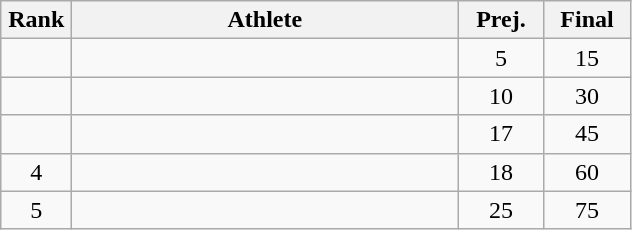<table class=wikitable style="text-align:center">
<tr>
<th width=40>Rank</th>
<th width=250>Athlete</th>
<th width=50>Prej.</th>
<th width=50>Final</th>
</tr>
<tr>
<td></td>
<td align=left></td>
<td>5</td>
<td>15</td>
</tr>
<tr>
<td></td>
<td align=left></td>
<td>10</td>
<td>30</td>
</tr>
<tr>
<td></td>
<td align=left></td>
<td>17</td>
<td>45</td>
</tr>
<tr>
<td>4</td>
<td align=left></td>
<td>18</td>
<td>60</td>
</tr>
<tr>
<td>5</td>
<td align=left></td>
<td>25</td>
<td>75</td>
</tr>
</table>
